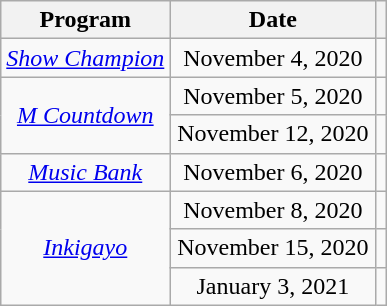<table class="sortable wikitable" style="text-align:center;">
<tr>
<th>Program</th>
<th width="130">Date</th>
<th class="unsortable"></th>
</tr>
<tr>
<td><em><a href='#'>Show Champion</a></em></td>
<td>November 4, 2020</td>
<td style="text-align:center;"></td>
</tr>
<tr>
<td rowspan="2"><em><a href='#'>M Countdown</a></em></td>
<td>November 5, 2020</td>
<td></td>
</tr>
<tr>
<td>November 12, 2020</td>
<td></td>
</tr>
<tr>
<td><em><a href='#'>Music Bank</a></em></td>
<td>November 6, 2020</td>
<td></td>
</tr>
<tr>
<td rowspan="3"><em><a href='#'>Inkigayo</a></em></td>
<td>November 8, 2020</td>
<td></td>
</tr>
<tr>
<td>November 15, 2020</td>
<td></td>
</tr>
<tr>
<td>January 3, 2021</td>
<td></td>
</tr>
</table>
